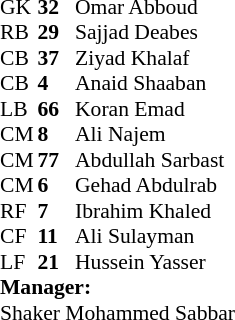<table style="font-size: 90%" cellspacing="0" cellpadding="0">
<tr>
<td colspan="4"></td>
</tr>
<tr>
<th width="25"></th>
<th width="25"></th>
</tr>
<tr>
<td>GK</td>
<td><strong>32</strong></td>
<td> Omar Abboud</td>
</tr>
<tr>
<td>RB</td>
<td><strong>29</strong></td>
<td> Sajjad Deabes</td>
</tr>
<tr>
<td>CB</td>
<td><strong>37</strong></td>
<td> Ziyad Khalaf</td>
</tr>
<tr>
<td>CB</td>
<td><strong>4</strong></td>
<td> Anaid Shaaban</td>
</tr>
<tr>
<td>LB</td>
<td><strong>66</strong></td>
<td> Koran Emad</td>
</tr>
<tr>
<td>CM</td>
<td><strong>8</strong></td>
<td> Ali Najem</td>
</tr>
<tr>
<td>CM</td>
<td><strong>77</strong></td>
<td> Abdullah Sarbast</td>
</tr>
<tr>
<td>CM</td>
<td><strong>6</strong></td>
<td> Gehad Abdulrab</td>
</tr>
<tr>
<td>RF</td>
<td><strong>7</strong></td>
<td> Ibrahim Khaled</td>
</tr>
<tr>
<td>CF</td>
<td><strong>11</strong></td>
<td> Ali Sulayman</td>
</tr>
<tr>
<td>LF</td>
<td><strong>21</strong></td>
<td> Hussein Yasser</td>
</tr>
<tr>
<td colspan=4><strong>Manager:</strong></td>
</tr>
<tr>
<td colspan="4"> Shaker Mohammed Sabbar</td>
</tr>
</table>
